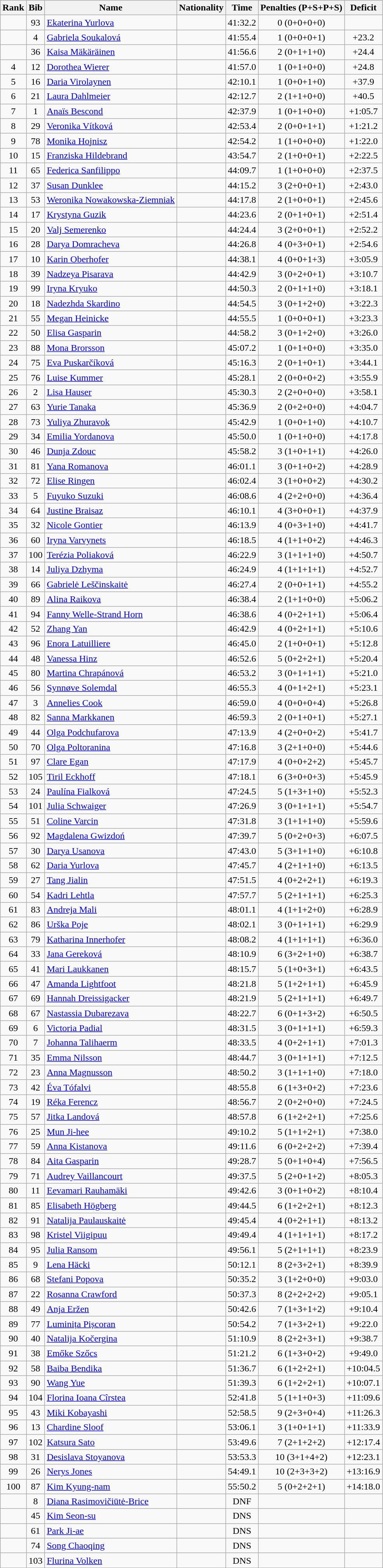<table class="wikitable sortable" style="text-align:center">
<tr>
<th>Rank</th>
<th>Bib</th>
<th>Name</th>
<th>Nationality</th>
<th>Time</th>
<th>Penalties (P+S+P+S)</th>
<th>Deficit</th>
</tr>
<tr>
<td></td>
<td>93</td>
<td align=left><a href='#'>Ekaterina Yurlova</a></td>
<td align=left></td>
<td>41:32.2</td>
<td>0 (0+0+0+0)</td>
<td></td>
</tr>
<tr>
<td></td>
<td>4</td>
<td align=left><a href='#'>Gabriela Soukalová</a></td>
<td align=left></td>
<td>41:55.4</td>
<td>1 (0+0+0+1)</td>
<td>+23.2</td>
</tr>
<tr>
<td></td>
<td>36</td>
<td align=left><a href='#'>Kaisa Mäkäräinen</a></td>
<td align=left></td>
<td>41:56.6</td>
<td>2 (0+1+1+0)</td>
<td>+24.4</td>
</tr>
<tr>
<td>4</td>
<td>12</td>
<td align=left><a href='#'>Dorothea Wierer</a></td>
<td align=left></td>
<td>41:57.0</td>
<td>1 (0+1+0+0)</td>
<td>+24.8</td>
</tr>
<tr>
<td>5</td>
<td>16</td>
<td align=left><a href='#'>Daria Virolaynen</a></td>
<td align=left></td>
<td>42:10.1</td>
<td>1 (0+0+1+0)</td>
<td>+37.9</td>
</tr>
<tr>
<td>6</td>
<td>21</td>
<td align=left><a href='#'>Laura Dahlmeier</a></td>
<td align=left></td>
<td>42:12.7</td>
<td>2 (1+1+0+0)</td>
<td>+40.5</td>
</tr>
<tr>
<td>7</td>
<td>1</td>
<td align=left><a href='#'>Anaïs Bescond</a></td>
<td align=left></td>
<td>42:37.9</td>
<td>1 (0+1+0+0)</td>
<td>+1:05.7</td>
</tr>
<tr>
<td>8</td>
<td>29</td>
<td align=left><a href='#'>Veronika Vítková</a></td>
<td align=left></td>
<td>42:53.4</td>
<td>2 (0+0+1+1)</td>
<td>+1:21.2</td>
</tr>
<tr>
<td>9</td>
<td>78</td>
<td align=left><a href='#'>Monika Hojnisz</a></td>
<td align=left></td>
<td>42:54.2</td>
<td>1 (1+0+0+0)</td>
<td>+1:22.0</td>
</tr>
<tr>
<td>10</td>
<td>15</td>
<td align=left><a href='#'>Franziska Hildebrand</a></td>
<td align=left></td>
<td>43:54.7</td>
<td>2 (1+0+0+1)</td>
<td>+2:22.5</td>
</tr>
<tr>
<td>11</td>
<td>65</td>
<td align=left><a href='#'>Federica Sanfilippo</a></td>
<td align=left></td>
<td>44:09.7</td>
<td>1 (1+0+0+0)</td>
<td>+2:37.5</td>
</tr>
<tr>
<td>12</td>
<td>37</td>
<td align=left><a href='#'>Susan Dunklee</a></td>
<td align=left></td>
<td>44:15.2</td>
<td>3 (2+0+0+1)</td>
<td>+2:43.0</td>
</tr>
<tr>
<td>13</td>
<td>53</td>
<td align=left><a href='#'>Weronika Nowakowska-Ziemniak</a></td>
<td align=left></td>
<td>44:17.8</td>
<td>2 (1+0+0+1)</td>
<td>+2:45.6</td>
</tr>
<tr>
<td>14</td>
<td>17</td>
<td align=left><a href='#'>Krystyna Guzik</a></td>
<td align=left></td>
<td>44:23.6</td>
<td>2 (0+1+0+1)</td>
<td>+2:51.4</td>
</tr>
<tr>
<td>15</td>
<td>20</td>
<td align=left><a href='#'>Valj Semerenko</a></td>
<td align=left></td>
<td>44:24.4</td>
<td>3 (2+0+0+1)</td>
<td>+2:52.2</td>
</tr>
<tr>
<td>16</td>
<td>28</td>
<td align=left><a href='#'>Darya Domracheva</a></td>
<td align=left></td>
<td>44:26.8</td>
<td>4 (0+3+0+1)</td>
<td>+2:54.6</td>
</tr>
<tr>
<td>17</td>
<td>10</td>
<td align=left><a href='#'>Karin Oberhofer</a></td>
<td align=left></td>
<td>44:38.1</td>
<td>4 (0+0+1+3)</td>
<td>+3:05.9</td>
</tr>
<tr>
<td>18</td>
<td>39</td>
<td align=left><a href='#'>Nadzeya Pisarava</a></td>
<td align=left></td>
<td>44:42.9</td>
<td>3 (0+2+0+1)</td>
<td>+3:10.7</td>
</tr>
<tr>
<td>19</td>
<td>99</td>
<td align=left><a href='#'>Iryna Kryuko</a></td>
<td align=left></td>
<td>44:50.3</td>
<td>2 (0+1+1+0)</td>
<td>+3:18.1</td>
</tr>
<tr>
<td>20</td>
<td>18</td>
<td align=left><a href='#'>Nadezhda Skardino</a></td>
<td align=left></td>
<td>44:54.5</td>
<td>3 (0+1+2+0)</td>
<td>+3:22.3</td>
</tr>
<tr>
<td>21</td>
<td>55</td>
<td align=left><a href='#'>Megan Heinicke</a></td>
<td align=left></td>
<td>44:55.5</td>
<td>1 (0+0+0+1)</td>
<td>+3:23.3</td>
</tr>
<tr>
<td>22</td>
<td>50</td>
<td align=left><a href='#'>Elisa Gasparin</a></td>
<td align=left></td>
<td>44:58.2</td>
<td>3 (0+1+2+0)</td>
<td>+3:26.0</td>
</tr>
<tr>
<td>23</td>
<td>88</td>
<td align=left><a href='#'>Mona Brorsson</a></td>
<td align=left></td>
<td>45:07.2</td>
<td>1 (0+1+0+0)</td>
<td>+3:35.0</td>
</tr>
<tr>
<td>24</td>
<td>75</td>
<td align=left><a href='#'>Eva Puskarčíková</a></td>
<td align=left></td>
<td>45:16.3</td>
<td>2 (0+1+0+1)</td>
<td>+3:44.1</td>
</tr>
<tr>
<td>25</td>
<td>76</td>
<td align=left><a href='#'>Luise Kummer</a></td>
<td align=left></td>
<td>45:28.1</td>
<td>2 (0+0+0+2)</td>
<td>+3:55.9</td>
</tr>
<tr>
<td>26</td>
<td>2</td>
<td align=left><a href='#'>Lisa Hauser</a></td>
<td align=left></td>
<td>45:30.3</td>
<td>2 (2+0+0+0)</td>
<td>+3:58.1</td>
</tr>
<tr>
<td>27</td>
<td>63</td>
<td align=left><a href='#'>Yurie Tanaka</a></td>
<td align=left></td>
<td>45:36.9</td>
<td>2 (0+2+0+0)</td>
<td>+4:04.7</td>
</tr>
<tr>
<td>28</td>
<td>73</td>
<td align=left><a href='#'>Yuliya Zhuravok</a></td>
<td align=left></td>
<td>45:42.9</td>
<td>1 (0+0+1+0)</td>
<td>+4:10.7</td>
</tr>
<tr>
<td>29</td>
<td>34</td>
<td align=left><a href='#'>Emilia Yordanova</a></td>
<td align=left></td>
<td>45:50.0</td>
<td>1 (0+1+0+0)</td>
<td>+4:17.8</td>
</tr>
<tr>
<td>30</td>
<td>46</td>
<td align=left><a href='#'>Dunja Zdouc</a></td>
<td align=left></td>
<td>45:58.2</td>
<td>3 (1+0+1+1)</td>
<td>+4:26.0</td>
</tr>
<tr>
<td>31</td>
<td>81</td>
<td align=left><a href='#'>Yana Romanova</a></td>
<td align=left></td>
<td>46:01.1</td>
<td>3 (0+1+0+2)</td>
<td>+4:28.9</td>
</tr>
<tr>
<td>32</td>
<td>72</td>
<td align=left><a href='#'>Elise Ringen</a></td>
<td align=left></td>
<td>46:02.4</td>
<td>3 (1+0+0+2)</td>
<td>+4:30.2</td>
</tr>
<tr>
<td>33</td>
<td>5</td>
<td align=left><a href='#'>Fuyuko Suzuki</a></td>
<td align=left></td>
<td>46:08.6</td>
<td>4 (2+2+0+0)</td>
<td>+4:36.4</td>
</tr>
<tr>
<td>34</td>
<td>64</td>
<td align=left><a href='#'>Justine Braisaz</a></td>
<td align=left></td>
<td>46:10.1</td>
<td>4 (3+0+0+1)</td>
<td>+4:37.9</td>
</tr>
<tr>
<td>35</td>
<td>32</td>
<td align=left><a href='#'>Nicole Gontier</a></td>
<td align=left></td>
<td>46:13.9</td>
<td>4 (0+3+1+0)</td>
<td>+4:41.7</td>
</tr>
<tr>
<td>36</td>
<td>60</td>
<td align=left><a href='#'>Iryna Varvynets</a></td>
<td align=left></td>
<td>46:18.5</td>
<td>4 (1+1+0+2)</td>
<td>+4:46.3</td>
</tr>
<tr>
<td>37</td>
<td>100</td>
<td align=left><a href='#'>Terézia Poliaková</a></td>
<td align=left></td>
<td>46:22.9</td>
<td>3 (1+1+1+0)</td>
<td>+4:50.7</td>
</tr>
<tr>
<td>38</td>
<td>14</td>
<td align=left><a href='#'>Juliya Dzhyma</a></td>
<td align=left></td>
<td>46:24.9</td>
<td>4 (1+1+1+1)</td>
<td>+4:52.7</td>
</tr>
<tr>
<td>39</td>
<td>66</td>
<td align=left><a href='#'>Gabrielė Leščinskaitė</a></td>
<td align=left></td>
<td>46:27.4</td>
<td>2 (0+0+1+1)</td>
<td>+4:55.2</td>
</tr>
<tr>
<td>40</td>
<td>89</td>
<td align=left><a href='#'>Alina Raikova</a></td>
<td align=left></td>
<td>46:38.4</td>
<td>2 (1+1+0+0)</td>
<td>+5:06.2</td>
</tr>
<tr>
<td>41</td>
<td>94</td>
<td align=left><a href='#'>Fanny Welle-Strand Horn</a></td>
<td align=left></td>
<td>46:38.6</td>
<td>4 (0+2+1+1)</td>
<td>+5:06.4</td>
</tr>
<tr>
<td>42</td>
<td>52</td>
<td align=left><a href='#'>Zhang Yan</a></td>
<td align=left></td>
<td>46:42.9</td>
<td>4 (0+2+1+1)</td>
<td>+5:10.6</td>
</tr>
<tr>
<td>43</td>
<td>96</td>
<td align=left><a href='#'>Enora Latuilliere</a></td>
<td align=left></td>
<td>46:45.0</td>
<td>2 (1+0+0+1)</td>
<td>+5:12.8</td>
</tr>
<tr>
<td>44</td>
<td>48</td>
<td align=left><a href='#'>Vanessa Hinz</a></td>
<td align=left></td>
<td>46:52.6</td>
<td>5 (0+2+2+1)</td>
<td>+5:20.4</td>
</tr>
<tr>
<td>45</td>
<td>80</td>
<td align=left><a href='#'>Martina Chrapánová</a></td>
<td align=left></td>
<td>46:53.2</td>
<td>3 (0+1+1+1)</td>
<td>+5:21.0</td>
</tr>
<tr>
<td>46</td>
<td>56</td>
<td align=left><a href='#'>Synnøve Solemdal</a></td>
<td align=left></td>
<td>46:55.3</td>
<td>4 (0+1+2+1)</td>
<td>+5:23.1</td>
</tr>
<tr>
<td>47</td>
<td>3</td>
<td align=left><a href='#'>Annelies Cook</a></td>
<td align=left></td>
<td>46:59.0</td>
<td>4 (0+0+0+4)</td>
<td>+5:26.8</td>
</tr>
<tr>
<td>48</td>
<td>82</td>
<td align=left><a href='#'>Sanna Markkanen</a></td>
<td align=left></td>
<td>46:59.3</td>
<td>2 (0+1+0+1)</td>
<td>+5:27.1</td>
</tr>
<tr>
<td>49</td>
<td>44</td>
<td align=left><a href='#'>Olga Podchufarova</a></td>
<td align=left></td>
<td>47:13.9</td>
<td>4 (2+0+0+2)</td>
<td>+5:41.7</td>
</tr>
<tr>
<td>50</td>
<td>70</td>
<td align=left><a href='#'>Olga Poltoranina</a></td>
<td align=left></td>
<td>47:16.8</td>
<td>3 (2+1+0+0)</td>
<td>+5:44.6</td>
</tr>
<tr>
<td>51</td>
<td>97</td>
<td align=left><a href='#'>Clare Egan</a></td>
<td align=left></td>
<td>47:17.9</td>
<td>4 (0+0+2+2)</td>
<td>+5:45.7</td>
</tr>
<tr>
<td>52</td>
<td>105</td>
<td align=left><a href='#'>Tiril Eckhoff</a></td>
<td align=left></td>
<td>47:18.1</td>
<td>6 (3+0+0+3)</td>
<td>+5:45.9</td>
</tr>
<tr>
<td>53</td>
<td>24</td>
<td align=left><a href='#'>Paulína Fialková</a></td>
<td align=left></td>
<td>47:24.5</td>
<td>5 (1+3+1+0)</td>
<td>+5:52.3</td>
</tr>
<tr>
<td>54</td>
<td>101</td>
<td align=left><a href='#'>Julia Schwaiger</a></td>
<td align=left></td>
<td>47:26.9</td>
<td>3 (0+1+1+1)</td>
<td>+5:54.7</td>
</tr>
<tr>
<td>55</td>
<td>51</td>
<td align=left><a href='#'>Coline Varcin</a></td>
<td align=left></td>
<td>47:31.8</td>
<td>3 (1+1+1+0)</td>
<td>+5:59.6</td>
</tr>
<tr>
<td>56</td>
<td>92</td>
<td align=left><a href='#'>Magdalena Gwizdoń</a></td>
<td align=left></td>
<td>47:39.7</td>
<td>5 (0+2+0+3)</td>
<td>+6:07.5</td>
</tr>
<tr>
<td>57</td>
<td>30</td>
<td align=left><a href='#'>Darya Usanova</a></td>
<td align=left></td>
<td>47:43.0</td>
<td>5 (3+1+1+0)</td>
<td>+6:10.8</td>
</tr>
<tr>
<td>58</td>
<td>62</td>
<td align=left><a href='#'>Daria Yurlova</a></td>
<td align=left></td>
<td>47:45.7</td>
<td>4 (2+1+1+0)</td>
<td>+6:13.5</td>
</tr>
<tr>
<td>59</td>
<td>27</td>
<td align=left><a href='#'>Tang Jialin</a></td>
<td align=left></td>
<td>47:51.5</td>
<td>4 (0+2+2+1)</td>
<td>+6:19.3</td>
</tr>
<tr>
<td>60</td>
<td>54</td>
<td align=left><a href='#'>Kadri Lehtla</a></td>
<td align=left></td>
<td>47:57.7</td>
<td>5 (2+1+1+1)</td>
<td>+6:25.3</td>
</tr>
<tr>
<td>61</td>
<td>83</td>
<td align=left><a href='#'>Andreja Mali</a></td>
<td align=left></td>
<td>48:01.1</td>
<td>4 (1+1+2+0)</td>
<td>+6:28.9</td>
</tr>
<tr>
<td>62</td>
<td>86</td>
<td align=left><a href='#'>Urška Poje</a></td>
<td align=left></td>
<td>48:02.1</td>
<td>3 (0+1+1+1)</td>
<td>+6:29.9</td>
</tr>
<tr>
<td>63</td>
<td>79</td>
<td align=left><a href='#'>Katharina Innerhofer</a></td>
<td align=left></td>
<td>48:08.2</td>
<td>4 (1+1+1+1)</td>
<td>+6:36.0</td>
</tr>
<tr>
<td>64</td>
<td>33</td>
<td align=left><a href='#'>Jana Gereková</a></td>
<td align=left></td>
<td>48:10.9</td>
<td>6 (3+2+1+0)</td>
<td>+6:38.7</td>
</tr>
<tr>
<td>65</td>
<td>41</td>
<td align=left><a href='#'>Mari Laukkanen</a></td>
<td align=left></td>
<td>48:15.7</td>
<td>5 (1+0+3+1)</td>
<td>+6:43.5</td>
</tr>
<tr>
<td>66</td>
<td>47</td>
<td align=left><a href='#'>Amanda Lightfoot</a></td>
<td align=left></td>
<td>48:21.8</td>
<td>5 (1+2+1+1)</td>
<td>+6:45.9</td>
</tr>
<tr>
<td>67</td>
<td>69</td>
<td align=left><a href='#'>Hannah Dreissigacker</a></td>
<td align=left></td>
<td>48:21.9</td>
<td>5 (2+1+1+1)</td>
<td>+6:49.7</td>
</tr>
<tr>
<td>68</td>
<td>67</td>
<td align=left><a href='#'>Nastassia Dubarezava</a></td>
<td align=left></td>
<td>48:22.7</td>
<td>6 (0+1+3+2)</td>
<td>+6:50.5</td>
</tr>
<tr>
<td>69</td>
<td>6</td>
<td align=left><a href='#'>Victoria Padial</a></td>
<td align=left></td>
<td>48:31.5</td>
<td>3 (0+1+1+1)</td>
<td>+6:59.3</td>
</tr>
<tr>
<td>70</td>
<td>7</td>
<td align=left><a href='#'>Johanna Talihaerm</a></td>
<td align=left></td>
<td>48:33.5</td>
<td>4 (0+2+1+1)</td>
<td>+7:01.3</td>
</tr>
<tr>
<td>71</td>
<td>35</td>
<td align=left><a href='#'>Emma Nilsson</a></td>
<td align=left></td>
<td>48:44.7</td>
<td>3 (0+1+1+1)</td>
<td>+7:12.5</td>
</tr>
<tr>
<td>72</td>
<td>23</td>
<td align=left><a href='#'>Anna Magnusson</a></td>
<td align=left></td>
<td>48:50.2</td>
<td>3 (1+1+1+0)</td>
<td>+7:18.0</td>
</tr>
<tr>
<td>73</td>
<td>42</td>
<td align=left><a href='#'>Éva Tófalvi</a></td>
<td align=left></td>
<td>48:55.8</td>
<td>6 (1+3+0+2)</td>
<td>+7:23.6</td>
</tr>
<tr>
<td>74</td>
<td>19</td>
<td align=left><a href='#'>Réka Ferencz</a></td>
<td align=left></td>
<td>48:56.7</td>
<td>2 (0+2+0+0)</td>
<td>+7:24.5</td>
</tr>
<tr>
<td>75</td>
<td>57</td>
<td align=left><a href='#'>Jitka Landová</a></td>
<td align=left></td>
<td>48:57.8</td>
<td>6 (1+2+2+1)</td>
<td>+7:25.6</td>
</tr>
<tr>
<td>76</td>
<td>25</td>
<td align=left><a href='#'>Mun Ji-hee</a></td>
<td align=left></td>
<td>49:10.2</td>
<td>5 (1+1+2+1)</td>
<td>+7:38.0</td>
</tr>
<tr>
<td>77</td>
<td>59</td>
<td align=left><a href='#'>Anna Kistanova</a></td>
<td align=left></td>
<td>49:11.6</td>
<td>6 (0+2+2+2)</td>
<td>+7:39.4</td>
</tr>
<tr>
<td>78</td>
<td>84</td>
<td align=left><a href='#'>Aita Gasparin</a></td>
<td align=left></td>
<td>49:28.7</td>
<td>5 (0+1+0+4)</td>
<td>+7:56.5</td>
</tr>
<tr>
<td>79</td>
<td>71</td>
<td align=left><a href='#'>Audrey Vaillancourt</a></td>
<td align=left></td>
<td>49:37.5</td>
<td>5 (2+0+1+2)</td>
<td>+8:05.3</td>
</tr>
<tr>
<td>80</td>
<td>11</td>
<td align=left><a href='#'>Eevamari Rauhamäki</a></td>
<td align=left></td>
<td>49:42.6</td>
<td>3 (0+1+0+2)</td>
<td>+8:10.4</td>
</tr>
<tr>
<td>81</td>
<td>85</td>
<td align=left><a href='#'>Elisabeth Högberg</a></td>
<td align=left></td>
<td>49:44.5</td>
<td>6 (1+2+2+1)</td>
<td>+8:12.3</td>
</tr>
<tr>
<td>82</td>
<td>91</td>
<td align=left><a href='#'>Natalija Paulauskaitė</a></td>
<td align=left></td>
<td>49:45.4</td>
<td>4 (0+2+1+1)</td>
<td>+8:13.2</td>
</tr>
<tr>
<td>83</td>
<td>98</td>
<td align=left><a href='#'>Kristel Viigipuu</a></td>
<td align=left></td>
<td>49:49.4</td>
<td>4 (1+1+1+1)</td>
<td>+8:17.2</td>
</tr>
<tr>
<td>84</td>
<td>95</td>
<td align=left><a href='#'>Julia Ransom</a></td>
<td align=left></td>
<td>49:56.1</td>
<td>5 (2+1+1+1)</td>
<td>+8:23.9</td>
</tr>
<tr>
<td>85</td>
<td>9</td>
<td align=left><a href='#'>Lena Häcki</a></td>
<td align=left></td>
<td>50:12.1</td>
<td>8 (2+3+2+1)</td>
<td>+8:39.9</td>
</tr>
<tr>
<td>86</td>
<td>68</td>
<td align=left><a href='#'>Stefani Popova</a></td>
<td align=left></td>
<td>50:35.2</td>
<td>3 (1+2+0+0)</td>
<td>+9:03.0</td>
</tr>
<tr>
<td>87</td>
<td>22</td>
<td align=left><a href='#'>Rosanna Crawford</a></td>
<td align=left></td>
<td>50:37.3</td>
<td>8 (2+2+2+2)</td>
<td>+9:05.1</td>
</tr>
<tr>
<td>88</td>
<td>49</td>
<td align=left><a href='#'>Anja Eržen</a></td>
<td align=left></td>
<td>50:42.6</td>
<td>7 (1+3+1+2)</td>
<td>+9:10.4</td>
</tr>
<tr>
<td>89</td>
<td>77</td>
<td align=left><a href='#'>Luminița Pișcoran</a></td>
<td align=left></td>
<td>50:54.2</td>
<td>7 (1+3+2+1)</td>
<td>+9:22.0</td>
</tr>
<tr>
<td>90</td>
<td>40</td>
<td align=left><a href='#'>Natalija Kočergina</a></td>
<td align=left></td>
<td>51:10.9</td>
<td>8 (2+2+3+1)</td>
<td>+9:38.7</td>
</tr>
<tr>
<td>91</td>
<td>38</td>
<td align=left><a href='#'>Emőke Szőcs</a></td>
<td align=left></td>
<td>51:21.2</td>
<td>6 (1+3+0+2)</td>
<td>+9:49.0</td>
</tr>
<tr>
<td>92</td>
<td>58</td>
<td align=left><a href='#'>Baiba Bendika</a></td>
<td align=left></td>
<td>51:36.7</td>
<td>6 (1+2+2+1)</td>
<td>+10:04.5</td>
</tr>
<tr>
<td>93</td>
<td>90</td>
<td align=left><a href='#'>Wang Yue</a></td>
<td align=left></td>
<td>51:39.3</td>
<td>6 (1+2+2+1)</td>
<td>+10:07.1</td>
</tr>
<tr>
<td>94</td>
<td>104</td>
<td align=left><a href='#'>Florina Ioana Cîrstea</a></td>
<td align=left></td>
<td>52:41.8</td>
<td>5 (1+1+0+3)</td>
<td>+11:09.6</td>
</tr>
<tr>
<td>95</td>
<td>43</td>
<td align=left><a href='#'>Miki Kobayashi</a></td>
<td align=left></td>
<td>52:58.5</td>
<td>9 (2+3+0+4)</td>
<td>+11:26.3</td>
</tr>
<tr>
<td>96</td>
<td>13</td>
<td align=left><a href='#'>Chardine Sloof</a></td>
<td align=left></td>
<td>53:06.1</td>
<td>3 (1+0+1+1)</td>
<td>+11:33.9</td>
</tr>
<tr>
<td>97</td>
<td>102</td>
<td align=left><a href='#'>Katsura Sato</a></td>
<td align=left></td>
<td>53:49.6</td>
<td>7 (2+1+2+2)</td>
<td>+12:17.4</td>
</tr>
<tr>
<td>98</td>
<td>31</td>
<td align=left><a href='#'>Desislava Stoyanova</a></td>
<td align=left></td>
<td>53:53.3</td>
<td>10 (3+1+4+2)</td>
<td>+12:23.1</td>
</tr>
<tr>
<td>99</td>
<td>26</td>
<td align=left><a href='#'>Nerys Jones</a></td>
<td align=left></td>
<td>54:49.1</td>
<td>10 (2+3+3+2)</td>
<td>+13:16.9</td>
</tr>
<tr>
<td>100</td>
<td>87</td>
<td align=left><a href='#'>Kim Kyung-nam</a></td>
<td align=left></td>
<td>55:50.2</td>
<td>5 (0+2+2+1)</td>
<td>+14:18.0</td>
</tr>
<tr>
<td></td>
<td>8</td>
<td align=left><a href='#'>Diana Rasimovičiūtė-Brice</a></td>
<td align=left></td>
<td>DNF</td>
<td></td>
<td></td>
</tr>
<tr>
<td></td>
<td>45</td>
<td align=left><a href='#'>Kim Seon-su</a></td>
<td align=left></td>
<td>DNS</td>
<td></td>
<td></td>
</tr>
<tr>
<td></td>
<td>61</td>
<td align=left><a href='#'>Park Ji-ae</a></td>
<td align=left></td>
<td>DNS</td>
<td></td>
<td></td>
</tr>
<tr>
<td></td>
<td>74</td>
<td align=left><a href='#'>Song Chaoqing</a></td>
<td align=left></td>
<td>DNS</td>
<td></td>
<td></td>
</tr>
<tr>
<td></td>
<td>103</td>
<td align=left><a href='#'>Flurina Volken</a></td>
<td align=left></td>
<td>DNS</td>
<td></td>
<td></td>
</tr>
</table>
